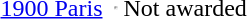<table>
<tr>
<td><a href='#'>1900 Paris</a><br></td>
<td></td>
<td><hr></td>
<td>Not awarded</td>
</tr>
</table>
